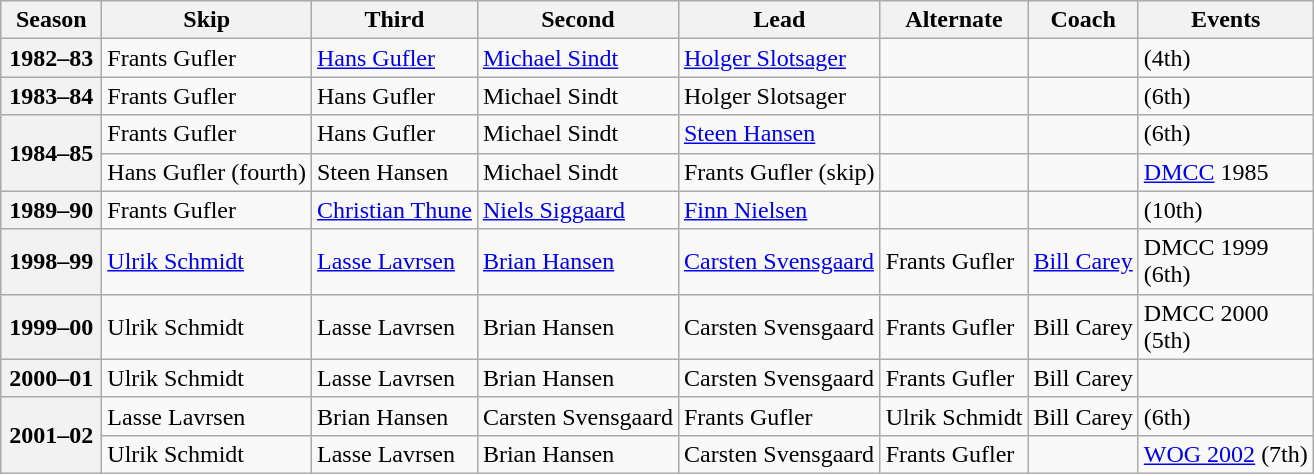<table class="wikitable">
<tr>
<th scope="col" width=60>Season</th>
<th scope="col">Skip</th>
<th scope="col">Third</th>
<th scope="col">Second</th>
<th scope="col">Lead</th>
<th scope="col">Alternate</th>
<th scope="col">Coach</th>
<th scope="col">Events</th>
</tr>
<tr>
<th scope="row">1982–83</th>
<td>Frants Gufler</td>
<td><a href='#'>Hans Gufler</a></td>
<td><a href='#'>Michael Sindt</a></td>
<td><a href='#'>Holger Slotsager</a></td>
<td></td>
<td></td>
<td> (4th)</td>
</tr>
<tr>
<th scope="row">1983–84</th>
<td>Frants Gufler</td>
<td>Hans Gufler</td>
<td>Michael Sindt</td>
<td>Holger Slotsager</td>
<td></td>
<td></td>
<td> (6th)</td>
</tr>
<tr>
<th scope="row" rowspan=2>1984–85</th>
<td>Frants Gufler</td>
<td>Hans Gufler</td>
<td>Michael Sindt</td>
<td><a href='#'>Steen Hansen</a></td>
<td></td>
<td></td>
<td> (6th)</td>
</tr>
<tr>
<td>Hans Gufler (fourth)</td>
<td>Steen Hansen</td>
<td>Michael Sindt</td>
<td>Frants Gufler (skip)</td>
<td></td>
<td></td>
<td><a href='#'>DMCC</a> 1985 <br> </td>
</tr>
<tr>
<th scope="row">1989–90</th>
<td>Frants Gufler</td>
<td><a href='#'>Christian Thune</a></td>
<td><a href='#'>Niels Siggaard</a></td>
<td><a href='#'>Finn Nielsen</a></td>
<td></td>
<td></td>
<td> (10th)</td>
</tr>
<tr>
<th scope="row">1998–99</th>
<td><a href='#'>Ulrik Schmidt</a></td>
<td><a href='#'>Lasse Lavrsen</a></td>
<td><a href='#'>Brian Hansen</a></td>
<td><a href='#'>Carsten Svensgaard</a></td>
<td>Frants Gufler</td>
<td><a href='#'>Bill Carey</a></td>
<td>DMCC 1999 <br> (6th)</td>
</tr>
<tr>
<th scope="row">1999–00</th>
<td>Ulrik Schmidt</td>
<td>Lasse Lavrsen</td>
<td>Brian Hansen</td>
<td>Carsten Svensgaard</td>
<td>Frants Gufler</td>
<td>Bill Carey</td>
<td>DMCC 2000 <br> (5th)</td>
</tr>
<tr>
<th scope="row">2000–01</th>
<td>Ulrik Schmidt</td>
<td>Lasse Lavrsen</td>
<td>Brian Hansen</td>
<td>Carsten Svensgaard</td>
<td>Frants Gufler</td>
<td>Bill Carey</td>
<td> </td>
</tr>
<tr>
<th scope="row" rowspan=2>2001–02</th>
<td>Lasse Lavrsen</td>
<td>Brian Hansen</td>
<td>Carsten Svensgaard</td>
<td>Frants Gufler</td>
<td>Ulrik Schmidt</td>
<td>Bill Carey</td>
<td> (6th)</td>
</tr>
<tr>
<td>Ulrik Schmidt</td>
<td>Lasse Lavrsen</td>
<td>Brian Hansen</td>
<td>Carsten Svensgaard</td>
<td>Frants Gufler</td>
<td></td>
<td><a href='#'>WOG 2002</a> (7th)</td>
</tr>
</table>
